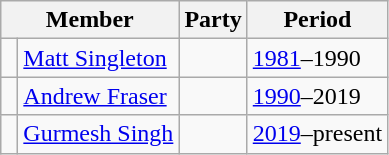<table class="wikitable">
<tr>
<th colspan="2">Member</th>
<th>Party</th>
<th>Period</th>
</tr>
<tr>
<td> </td>
<td><a href='#'>Matt Singleton</a></td>
<td></td>
<td><a href='#'>1981</a>–1990</td>
</tr>
<tr>
<td> </td>
<td><a href='#'>Andrew Fraser</a></td>
<td></td>
<td><a href='#'>1990</a>–2019</td>
</tr>
<tr>
<td> </td>
<td><a href='#'>Gurmesh Singh</a></td>
<td></td>
<td><a href='#'>2019</a>–present</td>
</tr>
</table>
